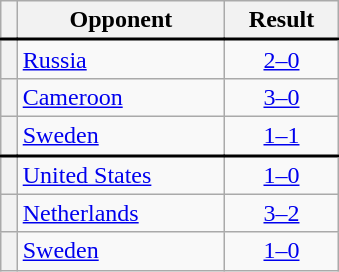<table class="wikitable plainrowheaders" style="text-align:center;margin-left:1em;float:right;clear:right;min-width:226px">
<tr>
<th scope="col"></th>
<th scope="col">Opponent</th>
<th scope="col">Result</th>
</tr>
<tr style="border-top:2px solid black">
<th scope="row" style="text-align:center"></th>
<td align="left"><a href='#'>Russia</a></td>
<td><a href='#'>2–0</a></td>
</tr>
<tr>
<th scope="row" style="text-align:center"></th>
<td align="left"><a href='#'>Cameroon</a></td>
<td><a href='#'>3–0</a></td>
</tr>
<tr>
<th scope="row" style="text-align:center"></th>
<td align="left"><a href='#'>Sweden</a></td>
<td><a href='#'>1–1</a></td>
</tr>
<tr style="border-top:2px solid black">
<th scope="row" style="text-align:center"></th>
<td align="left"><a href='#'>United States</a></td>
<td><a href='#'>1–0</a></td>
</tr>
<tr>
<th scope="row" style="text-align:center"></th>
<td align="left"><a href='#'>Netherlands</a></td>
<td><a href='#'>3–2</a></td>
</tr>
<tr>
<th scope="row" style="text-align:center"></th>
<td align="left"><a href='#'>Sweden</a></td>
<td><a href='#'>1–0</a></td>
</tr>
</table>
